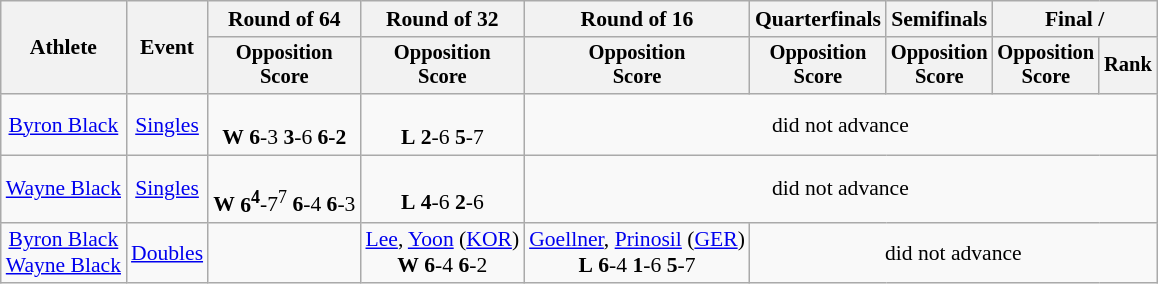<table class=wikitable style="font-size:90%">
<tr>
<th rowspan="2">Athlete</th>
<th rowspan="2">Event</th>
<th>Round of 64</th>
<th>Round of 32</th>
<th>Round of 16</th>
<th>Quarterfinals</th>
<th>Semifinals</th>
<th colspan=2>Final / </th>
</tr>
<tr style="font-size:95%">
<th>Opposition<br>Score</th>
<th>Opposition<br>Score</th>
<th>Opposition<br>Score</th>
<th>Opposition<br>Score</th>
<th>Opposition<br>Score</th>
<th>Opposition<br>Score</th>
<th>Rank</th>
</tr>
<tr align=center>
<td><a href='#'>Byron Black</a></td>
<td><a href='#'>Singles</a></td>
<td align=center><br><strong>W</strong> <strong>6</strong>-3 <strong>3</strong>-6 <strong>6-2</strong></td>
<td align=center><br><strong>L</strong> <strong>2</strong>-6 <strong>5</strong>-7</td>
<td align=center colspan=9>did not advance</td>
</tr>
<tr align=center>
<td><a href='#'>Wayne Black</a></td>
<td><a href='#'>Singles</a></td>
<td align=center><br><strong>W</strong> <strong>6<sup>4</sup></strong>-7<sup>7</sup> <strong>6</strong>-4 <strong>6</strong>-3</td>
<td align=center><br><strong>L</strong> <strong>4</strong>-6 <strong>2</strong>-6</td>
<td align=center colspan=9>did not advance</td>
</tr>
<tr align=center>
<td><a href='#'>Byron Black</a><br><a href='#'>Wayne Black</a></td>
<td><a href='#'>Doubles</a></td>
<td></td>
<td> <a href='#'>Lee</a>, <a href='#'>Yoon</a> (<a href='#'>KOR</a>)<br><strong>W</strong> <strong>6</strong>-4 <strong>6</strong>-2</td>
<td> <a href='#'>Goellner</a>, <a href='#'>Prinosil</a> (<a href='#'>GER</a>)<br><strong>L</strong> <strong>6</strong>-4 <strong>1</strong>-6 <strong>5</strong>-7</td>
<td align=center colspan=6>did not advance</td>
</tr>
</table>
